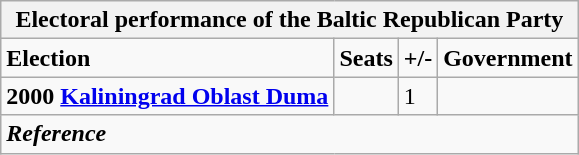<table class="wikitable">
<tr>
<th colspan="4">Electoral performance of the Baltic Republican Party</th>
</tr>
<tr>
<td><strong>Election</strong></td>
<td><strong>Seats</strong></td>
<td><strong>+/-</strong></td>
<td><strong>Government</strong></td>
</tr>
<tr>
<td><strong>2000 <a href='#'>Kaliningrad Oblast Duma</a></strong></td>
<td></td>
<td>1</td>
<td></td>
</tr>
<tr>
<td colspan="4"><strong><em>Reference</em></strong></td>
</tr>
</table>
